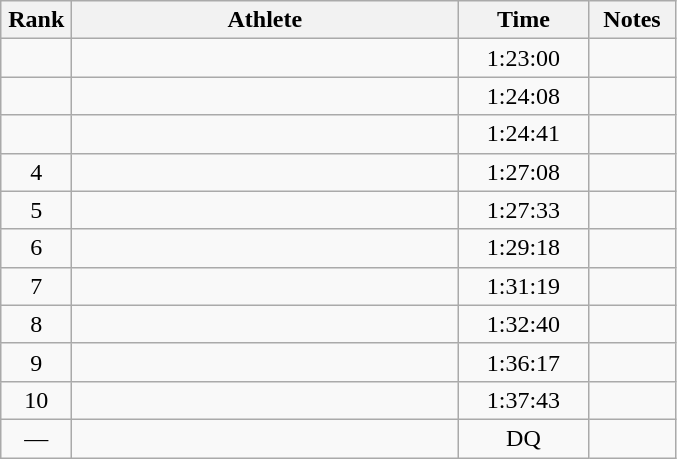<table class="wikitable" style="text-align:center">
<tr>
<th width=40>Rank</th>
<th width=250>Athlete</th>
<th width=80>Time</th>
<th width=50>Notes</th>
</tr>
<tr>
<td></td>
<td align=left></td>
<td>1:23:00</td>
<td></td>
</tr>
<tr>
<td></td>
<td align=left></td>
<td>1:24:08</td>
<td></td>
</tr>
<tr>
<td></td>
<td align=left></td>
<td>1:24:41</td>
<td></td>
</tr>
<tr>
<td>4</td>
<td align=left></td>
<td>1:27:08</td>
<td></td>
</tr>
<tr>
<td>5</td>
<td align=left></td>
<td>1:27:33</td>
<td></td>
</tr>
<tr>
<td>6</td>
<td align=left></td>
<td>1:29:18</td>
<td></td>
</tr>
<tr>
<td>7</td>
<td align=left></td>
<td>1:31:19</td>
<td></td>
</tr>
<tr>
<td>8</td>
<td align=left></td>
<td>1:32:40</td>
<td></td>
</tr>
<tr>
<td>9</td>
<td align=left></td>
<td>1:36:17</td>
<td></td>
</tr>
<tr>
<td>10</td>
<td align=left></td>
<td>1:37:43</td>
<td></td>
</tr>
<tr>
<td>—</td>
<td align=left></td>
<td>DQ</td>
<td></td>
</tr>
</table>
